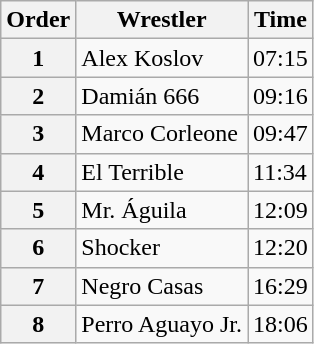<table class="wikitable sortable">
<tr>
<th>Order</th>
<th>Wrestler</th>
<th>Time</th>
</tr>
<tr>
<th>1</th>
<td>Alex Koslov</td>
<td>07:15</td>
</tr>
<tr>
<th>2</th>
<td>Damián 666</td>
<td>09:16</td>
</tr>
<tr>
<th>3</th>
<td>Marco Corleone</td>
<td>09:47</td>
</tr>
<tr>
<th>4</th>
<td>El Terrible</td>
<td>11:34</td>
</tr>
<tr>
<th>5</th>
<td>Mr. Águila</td>
<td>12:09</td>
</tr>
<tr>
<th>6</th>
<td>Shocker</td>
<td>12:20</td>
</tr>
<tr>
<th>7</th>
<td>Negro Casas</td>
<td>16:29</td>
</tr>
<tr>
<th>8</th>
<td>Perro Aguayo Jr.</td>
<td>18:06</td>
</tr>
</table>
